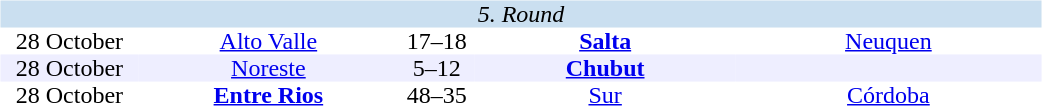<table width=700>
<tr>
<td width=700 valign="top"><br><table border=0 cellspacing=0 cellpadding=0 style="text-align:center;border-collapse:collapse" width=100%>
<tr bgcolor="#CADFF0">
<td colspan="5"><em>5. Round</em></td>
</tr>
<tr>
<td width=90>28 October</td>
<td width=170><a href='#'>Alto Valle</a></td>
<td width=50>17–18</td>
<td width=170><strong><a href='#'>Salta</a></strong></td>
<td width=200><a href='#'>Neuquen</a></td>
</tr>
<tr bgcolor=#EEEEFF>
<td width=90>28 October</td>
<td width=170><a href='#'>Noreste</a></td>
<td width=50>5–12</td>
<td width=170><strong><a href='#'>Chubut</a></strong></td>
<td width=200></td>
</tr>
<tr>
<td width=90>28 October</td>
<td width=170><strong><a href='#'>Entre Rios</a></strong></td>
<td width=50>48–35</td>
<td width=170><a href='#'>Sur</a></td>
<td width=200><a href='#'>Córdoba</a></td>
</tr>
</table>
</td>
</tr>
</table>
